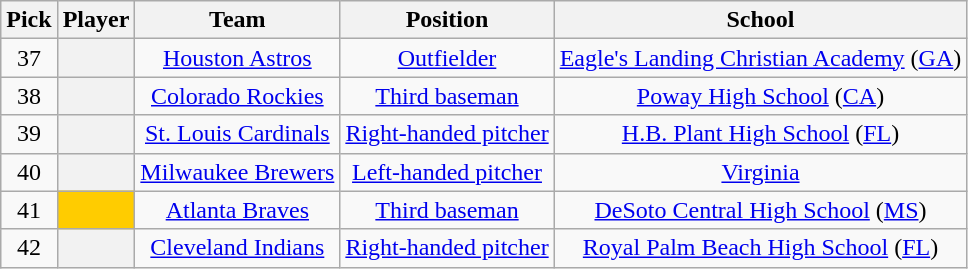<table class="wikitable sortable plainrowheaders" style="text-align:center; width=74%">
<tr>
<th scope="col">Pick</th>
<th scope="col">Player</th>
<th scope="col">Team</th>
<th scope="col">Position</th>
<th scope="col">School</th>
</tr>
<tr>
<td>37</td>
<th scope="row" style="text-align:center"></th>
<td><a href='#'>Houston Astros</a></td>
<td><a href='#'>Outfielder</a></td>
<td><a href='#'>Eagle's Landing Christian Academy</a> (<a href='#'>GA</a>)</td>
</tr>
<tr>
<td>38</td>
<th scope="row" style="text-align:center"></th>
<td><a href='#'>Colorado Rockies</a></td>
<td><a href='#'>Third baseman</a></td>
<td><a href='#'>Poway High School</a> (<a href='#'>CA</a>)</td>
</tr>
<tr>
<td>39</td>
<th scope="row" style="text-align:center"></th>
<td><a href='#'>St. Louis Cardinals</a></td>
<td><a href='#'>Right-handed pitcher</a></td>
<td><a href='#'>H.B. Plant High School</a> (<a href='#'>FL</a>)</td>
</tr>
<tr>
<td>40</td>
<th scope="row" style="text-align:center"></th>
<td><a href='#'>Milwaukee Brewers</a></td>
<td><a href='#'>Left-handed pitcher</a></td>
<td><a href='#'>Virginia</a></td>
</tr>
<tr>
<td>41</td>
<th scope="row" style="text-align:center; background-color:#FFCC00"></th>
<td><a href='#'>Atlanta Braves</a></td>
<td><a href='#'>Third baseman</a></td>
<td><a href='#'>DeSoto Central High School</a> (<a href='#'>MS</a>)</td>
</tr>
<tr>
<td>42</td>
<th scope="row" style="text-align:center"></th>
<td><a href='#'>Cleveland Indians</a></td>
<td><a href='#'>Right-handed pitcher</a></td>
<td><a href='#'>Royal Palm Beach High School</a> (<a href='#'>FL</a>)</td>
</tr>
</table>
